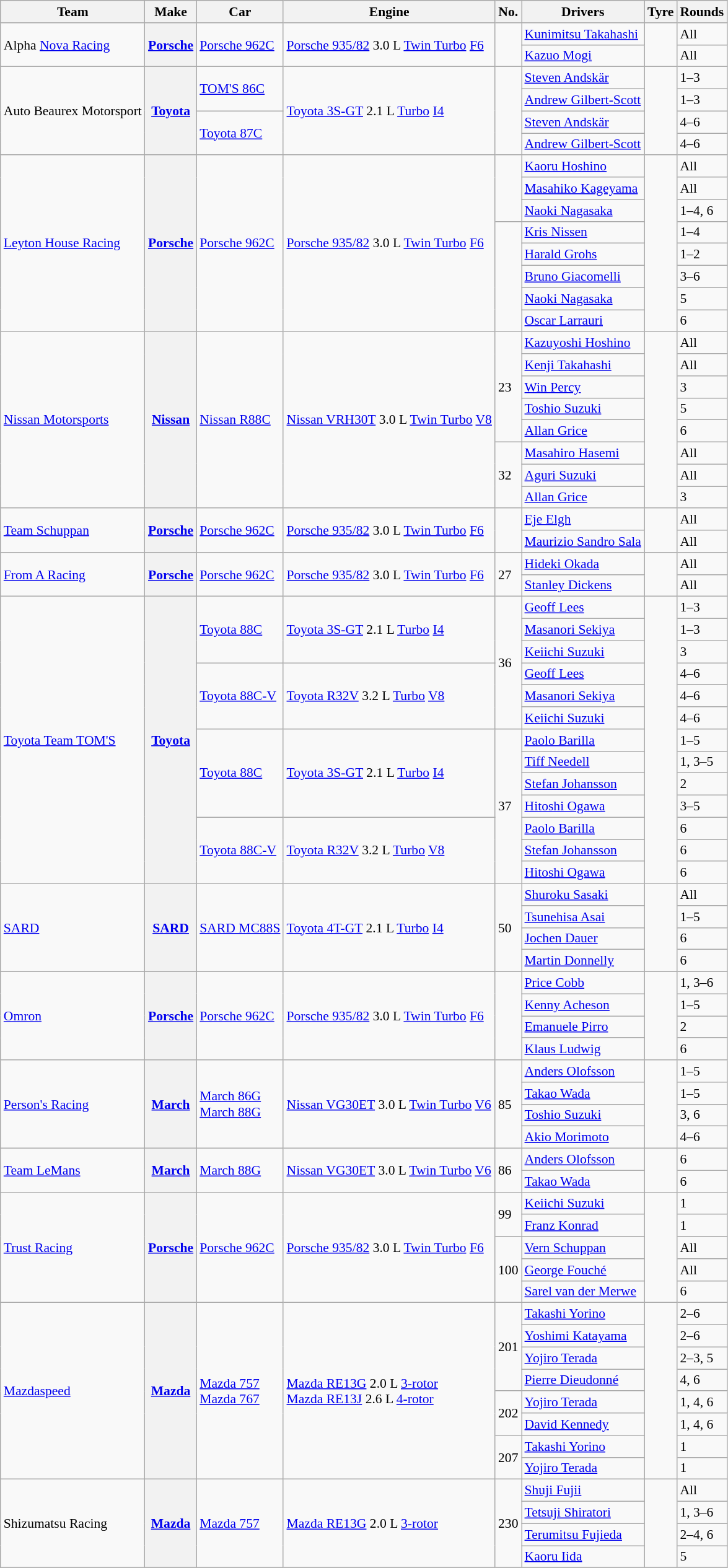<table class="wikitable" style="font-size: 90%;">
<tr>
<th>Team</th>
<th>Make</th>
<th>Car</th>
<th>Engine</th>
<th>No.</th>
<th>Drivers</th>
<th>Tyre</th>
<th>Rounds</th>
</tr>
<tr>
<td rowspan=2>Alpha <a href='#'>Nova Racing</a></td>
<th rowspan=2><a href='#'>Porsche</a></th>
<td rowspan=2><a href='#'>Porsche 962C</a></td>
<td rowspan=2><a href='#'>Porsche 935/82</a> 3.0 L <a href='#'>Twin Turbo</a> <a href='#'>F6</a></td>
<td rowspan=2></td>
<td> <a href='#'>Kunimitsu Takahashi</a></td>
<td align=center rowspan=2></td>
<td>All</td>
</tr>
<tr>
<td> <a href='#'>Kazuo Mogi</a></td>
<td>All</td>
</tr>
<tr>
<td rowspan=4>Auto Beaurex Motorsport</td>
<th rowspan=4><a href='#'>Toyota</a></th>
<td rowspan=2><a href='#'>TOM'S 86C</a></td>
<td rowspan=4><a href='#'>Toyota 3S-GT</a> 2.1 L <a href='#'>Turbo</a> <a href='#'>I4</a></td>
<td rowspan=4></td>
<td> <a href='#'>Steven Andskär</a></td>
<td align=center rowspan=4></td>
<td>1–3</td>
</tr>
<tr>
<td> <a href='#'>Andrew Gilbert-Scott</a></td>
<td>1–3</td>
</tr>
<tr>
<td rowspan=2><a href='#'>Toyota 87C</a></td>
<td> <a href='#'>Steven Andskär</a></td>
<td>4–6</td>
</tr>
<tr>
<td> <a href='#'>Andrew Gilbert-Scott</a></td>
<td>4–6</td>
</tr>
<tr>
<td rowspan=8><a href='#'>Leyton House Racing</a></td>
<th rowspan=8><a href='#'>Porsche</a></th>
<td rowspan=8><a href='#'>Porsche 962C</a></td>
<td rowspan=8><a href='#'>Porsche 935/82</a> 3.0 L <a href='#'>Twin Turbo</a> <a href='#'>F6</a></td>
<td rowspan=3></td>
<td> <a href='#'>Kaoru Hoshino</a></td>
<td align=center rowspan=8></td>
<td>All</td>
</tr>
<tr>
<td> <a href='#'>Masahiko Kageyama</a></td>
<td>All</td>
</tr>
<tr>
<td> <a href='#'>Naoki Nagasaka</a></td>
<td>1–4, 6</td>
</tr>
<tr>
<td rowspan=5></td>
<td> <a href='#'>Kris Nissen</a></td>
<td>1–4</td>
</tr>
<tr>
<td> <a href='#'>Harald Grohs</a></td>
<td>1–2</td>
</tr>
<tr>
<td> <a href='#'>Bruno Giacomelli</a></td>
<td>3–6</td>
</tr>
<tr>
<td> <a href='#'>Naoki Nagasaka</a></td>
<td>5</td>
</tr>
<tr>
<td> <a href='#'>Oscar Larrauri</a></td>
<td>6</td>
</tr>
<tr>
<td rowspan=8><a href='#'>Nissan Motorsports</a></td>
<th rowspan=8><a href='#'>Nissan</a></th>
<td rowspan=8><a href='#'>Nissan R88C</a></td>
<td rowspan=8><a href='#'>Nissan VRH30T</a> 3.0 L <a href='#'>Twin Turbo</a> <a href='#'>V8</a></td>
<td rowspan=5>23</td>
<td> <a href='#'>Kazuyoshi Hoshino</a></td>
<td align=center rowspan=8></td>
<td>All</td>
</tr>
<tr>
<td> <a href='#'>Kenji Takahashi</a></td>
<td>All</td>
</tr>
<tr>
<td> <a href='#'>Win Percy</a></td>
<td>3</td>
</tr>
<tr>
<td> <a href='#'>Toshio Suzuki</a></td>
<td>5</td>
</tr>
<tr>
<td> <a href='#'>Allan Grice</a></td>
<td>6</td>
</tr>
<tr>
<td rowspan=3>32</td>
<td> <a href='#'>Masahiro Hasemi</a></td>
<td>All</td>
</tr>
<tr>
<td> <a href='#'>Aguri Suzuki</a></td>
<td>All</td>
</tr>
<tr>
<td> <a href='#'>Allan Grice</a></td>
<td>3</td>
</tr>
<tr>
<td rowspan=2><a href='#'>Team Schuppan</a></td>
<th rowspan=2><a href='#'>Porsche</a></th>
<td rowspan=2><a href='#'>Porsche 962C</a></td>
<td rowspan=2><a href='#'>Porsche 935/82</a> 3.0 L <a href='#'>Twin Turbo</a> <a href='#'>F6</a></td>
<td rowspan=2></td>
<td> <a href='#'>Eje Elgh</a></td>
<td align=center rowspan=2></td>
<td>All</td>
</tr>
<tr>
<td> <a href='#'>Maurizio Sandro Sala</a></td>
<td>All</td>
</tr>
<tr>
<td rowspan=2><a href='#'>From A Racing</a></td>
<th rowspan=2><a href='#'>Porsche</a></th>
<td rowspan=2><a href='#'>Porsche 962C</a></td>
<td rowspan=2><a href='#'>Porsche 935/82</a> 3.0 L <a href='#'>Twin Turbo</a> <a href='#'>F6</a></td>
<td rowspan=2>27</td>
<td> <a href='#'>Hideki Okada</a></td>
<td align=center rowspan=2></td>
<td>All</td>
</tr>
<tr>
<td> <a href='#'>Stanley Dickens</a></td>
<td>All</td>
</tr>
<tr>
<td rowspan=13><a href='#'>Toyota Team TOM'S</a></td>
<th rowspan=13><a href='#'>Toyota</a></th>
<td rowspan=3><a href='#'>Toyota 88C</a></td>
<td rowspan=3><a href='#'>Toyota 3S-GT</a> 2.1 L <a href='#'>Turbo</a> <a href='#'>I4</a></td>
<td rowspan=6>36</td>
<td> <a href='#'>Geoff Lees</a></td>
<td align=center rowspan=13></td>
<td>1–3</td>
</tr>
<tr>
<td> <a href='#'>Masanori Sekiya</a></td>
<td>1–3</td>
</tr>
<tr>
<td> <a href='#'>Keiichi Suzuki</a></td>
<td>3</td>
</tr>
<tr>
<td rowspan=3><a href='#'>Toyota 88C-V</a></td>
<td rowspan=3><a href='#'>Toyota R32V</a> 3.2 L <a href='#'>Turbo</a> <a href='#'>V8</a></td>
<td> <a href='#'>Geoff Lees</a></td>
<td>4–6</td>
</tr>
<tr>
<td> <a href='#'>Masanori Sekiya</a></td>
<td>4–6</td>
</tr>
<tr>
<td> <a href='#'>Keiichi Suzuki</a></td>
<td>4–6</td>
</tr>
<tr>
<td rowspan=4><a href='#'>Toyota 88C</a></td>
<td rowspan=4><a href='#'>Toyota 3S-GT</a> 2.1 L <a href='#'>Turbo</a> <a href='#'>I4</a></td>
<td rowspan=7>37</td>
<td> <a href='#'>Paolo Barilla</a></td>
<td>1–5</td>
</tr>
<tr>
<td> <a href='#'>Tiff Needell</a></td>
<td>1, 3–5</td>
</tr>
<tr>
<td> <a href='#'>Stefan Johansson</a></td>
<td>2</td>
</tr>
<tr>
<td> <a href='#'>Hitoshi Ogawa</a></td>
<td>3–5</td>
</tr>
<tr>
<td rowspan=3><a href='#'>Toyota 88C-V</a></td>
<td rowspan=3><a href='#'>Toyota R32V</a> 3.2 L <a href='#'>Turbo</a> <a href='#'>V8</a></td>
<td> <a href='#'>Paolo Barilla</a></td>
<td>6</td>
</tr>
<tr>
<td> <a href='#'>Stefan Johansson</a></td>
<td>6</td>
</tr>
<tr>
<td> <a href='#'>Hitoshi Ogawa</a></td>
<td>6</td>
</tr>
<tr>
<td rowspan=4><a href='#'>SARD</a></td>
<th rowspan=4><a href='#'>SARD</a></th>
<td rowspan=4><a href='#'>SARD MC88S</a></td>
<td rowspan=4><a href='#'>Toyota 4T-GT</a> 2.1 L <a href='#'>Turbo</a> <a href='#'>I4</a></td>
<td rowspan=4>50</td>
<td> <a href='#'>Shuroku Sasaki</a></td>
<td align=center rowspan=4></td>
<td>All</td>
</tr>
<tr>
<td> <a href='#'>Tsunehisa Asai</a></td>
<td>1–5</td>
</tr>
<tr>
<td> <a href='#'>Jochen Dauer</a></td>
<td>6</td>
</tr>
<tr>
<td> <a href='#'>Martin Donnelly</a></td>
<td>6</td>
</tr>
<tr>
<td rowspan=4><a href='#'>Omron</a> </td>
<th rowspan=4><a href='#'>Porsche</a></th>
<td rowspan=4><a href='#'>Porsche 962C</a></td>
<td rowspan=4><a href='#'>Porsche 935/82</a> 3.0 L <a href='#'>Twin Turbo</a> <a href='#'>F6</a></td>
<td rowspan=4></td>
<td> <a href='#'>Price Cobb</a></td>
<td align=center rowspan=4></td>
<td>1, 3–6</td>
</tr>
<tr>
<td> <a href='#'>Kenny Acheson</a></td>
<td>1–5</td>
</tr>
<tr>
<td> <a href='#'>Emanuele Pirro</a></td>
<td>2</td>
</tr>
<tr>
<td> <a href='#'>Klaus Ludwig</a></td>
<td>6</td>
</tr>
<tr>
<td rowspan=4><a href='#'>Person's Racing</a></td>
<th rowspan=4><a href='#'>March</a></th>
<td rowspan=4><a href='#'>March 86G</a><br><a href='#'>March 88G</a></td>
<td rowspan=4><a href='#'>Nissan VG30ET</a> 3.0 L <a href='#'>Twin Turbo</a> <a href='#'>V6</a></td>
<td rowspan=4>85</td>
<td> <a href='#'>Anders Olofsson</a></td>
<td align=center rowspan=4></td>
<td>1–5</td>
</tr>
<tr>
<td> <a href='#'>Takao Wada</a></td>
<td>1–5</td>
</tr>
<tr>
<td> <a href='#'>Toshio Suzuki</a></td>
<td>3, 6</td>
</tr>
<tr>
<td> <a href='#'>Akio Morimoto</a></td>
<td>4–6</td>
</tr>
<tr>
<td rowspan=2><a href='#'>Team LeMans</a></td>
<th rowspan=2><a href='#'>March</a></th>
<td rowspan=2><a href='#'>March 88G</a></td>
<td rowspan=2><a href='#'>Nissan VG30ET</a> 3.0 L <a href='#'>Twin Turbo</a> <a href='#'>V6</a></td>
<td rowspan=2>86</td>
<td> <a href='#'>Anders Olofsson</a></td>
<td align=center rowspan=2></td>
<td>6</td>
</tr>
<tr>
<td> <a href='#'>Takao Wada</a></td>
<td>6</td>
</tr>
<tr>
<td rowspan=5><a href='#'>Trust Racing</a></td>
<th rowspan=5><a href='#'>Porsche</a></th>
<td rowspan=5><a href='#'>Porsche 962C</a></td>
<td rowspan=5><a href='#'>Porsche 935/82</a> 3.0 L <a href='#'>Twin Turbo</a> <a href='#'>F6</a></td>
<td rowspan=2>99</td>
<td> <a href='#'>Keiichi Suzuki</a></td>
<td align=center rowspan=5></td>
<td>1</td>
</tr>
<tr>
<td> <a href='#'>Franz Konrad</a></td>
<td>1</td>
</tr>
<tr>
<td rowspan=3>100</td>
<td> <a href='#'>Vern Schuppan</a></td>
<td>All</td>
</tr>
<tr>
<td> <a href='#'>George Fouché</a></td>
<td>All</td>
</tr>
<tr>
<td> <a href='#'>Sarel van der Merwe</a></td>
<td>6</td>
</tr>
<tr>
<td rowspan=8><a href='#'>Mazdaspeed</a></td>
<th rowspan=8><a href='#'>Mazda</a></th>
<td rowspan=8><a href='#'>Mazda 757</a><br><a href='#'>Mazda 767</a></td>
<td rowspan=8><a href='#'>Mazda RE13G</a> 2.0 L <a href='#'>3-rotor</a><br><a href='#'>Mazda RE13J</a> 2.6 L <a href='#'>4-rotor</a></td>
<td rowspan=4>201</td>
<td> <a href='#'>Takashi Yorino</a></td>
<td align=center rowspan=8></td>
<td>2–6</td>
</tr>
<tr>
<td> <a href='#'>Yoshimi Katayama</a></td>
<td>2–6</td>
</tr>
<tr>
<td> <a href='#'>Yojiro Terada</a></td>
<td>2–3, 5</td>
</tr>
<tr>
<td> <a href='#'>Pierre Dieudonné</a></td>
<td>4, 6</td>
</tr>
<tr>
<td rowspan=2>202</td>
<td> <a href='#'>Yojiro Terada</a></td>
<td>1, 4, 6</td>
</tr>
<tr>
<td> <a href='#'>David Kennedy</a></td>
<td>1, 4, 6</td>
</tr>
<tr>
<td rowspan=2>207</td>
<td> <a href='#'>Takashi Yorino</a></td>
<td>1</td>
</tr>
<tr>
<td> <a href='#'>Yojiro Terada</a></td>
<td>1</td>
</tr>
<tr>
<td rowspan=4>Shizumatsu Racing</td>
<th rowspan=4><a href='#'>Mazda</a></th>
<td rowspan=4><a href='#'>Mazda 757</a></td>
<td rowspan=4><a href='#'>Mazda RE13G</a> 2.0 L <a href='#'>3-rotor</a></td>
<td rowspan=4>230</td>
<td> <a href='#'>Shuji Fujii</a></td>
<td align=center rowspan=4></td>
<td>All</td>
</tr>
<tr>
<td> <a href='#'>Tetsuji Shiratori</a></td>
<td>1, 3–6</td>
</tr>
<tr>
<td> <a href='#'>Terumitsu Fujieda</a></td>
<td>2–4, 6</td>
</tr>
<tr>
<td> <a href='#'>Kaoru Iida</a></td>
<td>5</td>
</tr>
<tr>
</tr>
</table>
